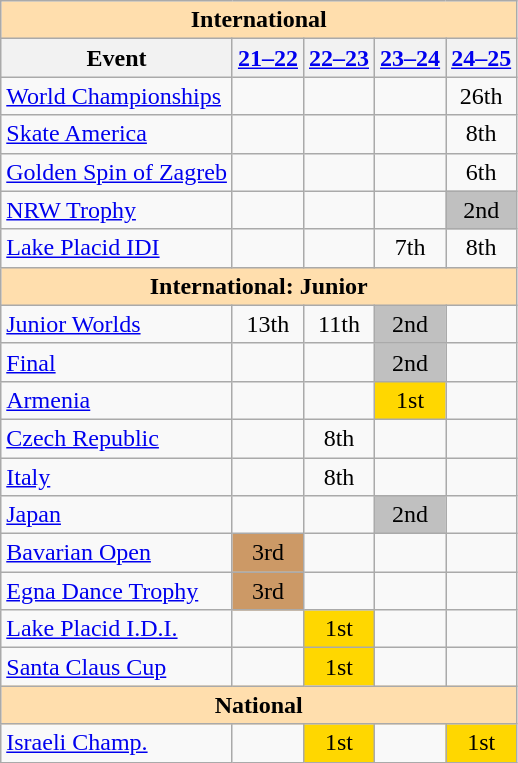<table class="wikitable" style="text-align:center">
<tr>
<th colspan="5" style="background-color: #ffdead; " align="center">International</th>
</tr>
<tr>
<th>Event</th>
<th><a href='#'>21–22</a></th>
<th><a href='#'>22–23</a></th>
<th><a href='#'>23–24</a></th>
<th><a href='#'>24–25</a></th>
</tr>
<tr>
<td align=left><a href='#'>World Championships</a></td>
<td></td>
<td></td>
<td></td>
<td>26th</td>
</tr>
<tr>
<td align=left> <a href='#'>Skate America</a></td>
<td></td>
<td></td>
<td></td>
<td>8th</td>
</tr>
<tr>
<td align=left> <a href='#'>Golden Spin of Zagreb</a></td>
<td></td>
<td></td>
<td></td>
<td>6th</td>
</tr>
<tr>
<td align=left><a href='#'>NRW Trophy</a></td>
<td></td>
<td></td>
<td></td>
<td bgcolor=silver>2nd</td>
</tr>
<tr>
<td align=left><a href='#'>Lake Placid IDI</a></td>
<td></td>
<td></td>
<td>7th</td>
<td>8th</td>
</tr>
<tr>
<th colspan="5" style="background-color: #ffdead; " align="center">International: Junior </th>
</tr>
<tr>
<td align=left><a href='#'>Junior Worlds</a></td>
<td>13th</td>
<td>11th</td>
<td bgcolor=silver>2nd</td>
<td></td>
</tr>
<tr>
<td align=left> <a href='#'>Final</a></td>
<td></td>
<td></td>
<td bgcolor=silver>2nd</td>
<td></td>
</tr>
<tr>
<td align=left> <a href='#'>Armenia</a></td>
<td></td>
<td></td>
<td bgcolor=gold>1st</td>
<td></td>
</tr>
<tr>
<td align=left> <a href='#'>Czech Republic</a></td>
<td></td>
<td>8th</td>
<td></td>
<td></td>
</tr>
<tr>
<td align=left> <a href='#'>Italy</a></td>
<td></td>
<td>8th</td>
<td></td>
<td></td>
</tr>
<tr>
<td align=left> <a href='#'>Japan</a></td>
<td></td>
<td></td>
<td bgcolor=silver>2nd</td>
<td></td>
</tr>
<tr>
<td align=left><a href='#'>Bavarian Open</a></td>
<td bgcolor=cc9966>3rd</td>
<td></td>
<td></td>
<td></td>
</tr>
<tr>
<td align=left><a href='#'>Egna Dance Trophy</a></td>
<td bgcolor=cc9966>3rd</td>
<td></td>
<td></td>
<td></td>
</tr>
<tr>
<td align=left><a href='#'>Lake Placid I.D.I.</a></td>
<td></td>
<td bgcolor=gold>1st</td>
<td></td>
<td></td>
</tr>
<tr>
<td align=left><a href='#'>Santa Claus Cup</a></td>
<td></td>
<td bgcolor=gold>1st</td>
<td></td>
<td></td>
</tr>
<tr>
<th colspan="5" style="background-color: #ffdead; " align="center">National</th>
</tr>
<tr>
<td align="left"><a href='#'>Israeli Champ.</a></td>
<td></td>
<td bgcolor=gold>1st</td>
<td></td>
<td bgcolor=gold>1st</td>
</tr>
</table>
